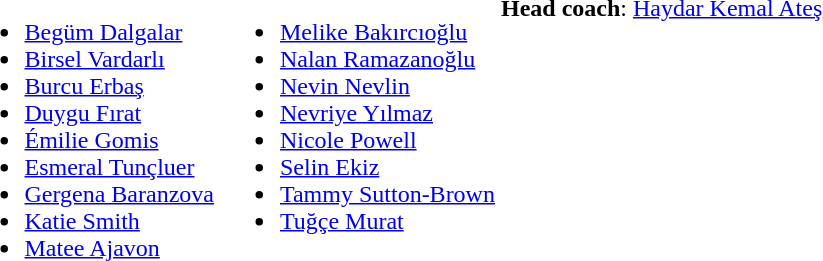<table>
<tr valign="top">
<td><br><ul><li> <a href='#'>Begüm Dalgalar</a></li><li> <a href='#'>Birsel Vardarlı</a></li><li> <a href='#'>Burcu Erbaş</a></li><li> <a href='#'>Duygu Fırat</a></li><li> <a href='#'>Émilie Gomis</a></li><li> <a href='#'>Esmeral Tunçluer</a></li><li> <a href='#'>Gergena Baranzova</a></li><li> <a href='#'>Katie Smith</a></li><li> <a href='#'>Matee Ajavon</a></li></ul></td>
<td><br><ul><li> <a href='#'>Melike Bakırcıoğlu</a></li><li> <a href='#'>Nalan Ramazanoğlu</a></li><li> <a href='#'>Nevin Nevlin</a></li><li> <a href='#'>Nevriye Yılmaz</a></li><li> <a href='#'>Nicole Powell</a></li><li> <a href='#'>Selin Ekiz</a></li><li> <a href='#'>Tammy Sutton-Brown</a></li><li> <a href='#'>Tuğçe Murat</a></li></ul></td>
<td><br><strong>Head coach</strong>:  <a href='#'>Haydar Kemal Ateş</a></td>
</tr>
</table>
